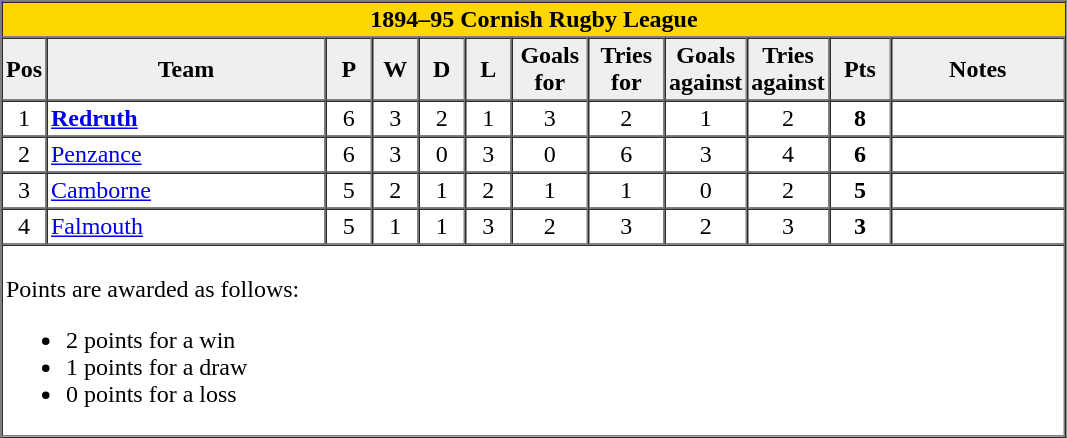<table border="1" cellpadding="2" cellspacing="0">
<tr bgcolor="gold">
<th colspan=13 style="border-right:0px;";>1894–95 Cornish Rugby League</th>
</tr>
<tr bgcolor="#efefef">
<th width="20">Pos</th>
<th width="180">Team</th>
<th width="25">P</th>
<th width="25">W</th>
<th width="25">D</th>
<th width="25">L</th>
<th width="45">Goals for</th>
<th width="45">Tries for</th>
<th width="35">Goals against</th>
<th width="35">Tries against</th>
<th width="35">Pts</th>
<th width="110">Notes</th>
</tr>
<tr align=center>
<td>1</td>
<td align=left><a href='#'><strong>Redruth</strong></a></td>
<td>6</td>
<td>3</td>
<td>2</td>
<td>1</td>
<td>3</td>
<td>2</td>
<td>1</td>
<td>2</td>
<td><strong>8</strong></td>
<td></td>
</tr>
<tr align=center>
<td>2</td>
<td align=left><a href='#'>Penzance</a></td>
<td>6</td>
<td>3</td>
<td>0</td>
<td>3</td>
<td>0</td>
<td>6</td>
<td>3</td>
<td>4</td>
<td><strong>6</strong></td>
<td></td>
</tr>
<tr align=center>
<td>3</td>
<td align=left><a href='#'>Camborne</a></td>
<td>5</td>
<td>2</td>
<td>1</td>
<td>2</td>
<td>1</td>
<td>1</td>
<td>0</td>
<td>2</td>
<td><strong>5</strong></td>
<td></td>
</tr>
<tr align=center>
<td>4</td>
<td align=left><a href='#'>Falmouth</a></td>
<td>5</td>
<td>1</td>
<td>1</td>
<td>3</td>
<td>2</td>
<td>3</td>
<td>2</td>
<td>3</td>
<td><strong>3</strong></td>
<td></td>
</tr>
<tr>
</tr>
<tr bgcolor=#ffffff>
<td colspan="13"><br>Points are awarded as follows:<ul><li>2 points for a win</li><li>1 points for a draw</li><li>0 points for a loss</li></ul></td>
</tr>
</table>
